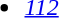<table width="100%">
<tr>
<td width="50%" valign="top"><br><ul><li><em><a href='#'>112</a></em></li></ul></td>
</tr>
</table>
